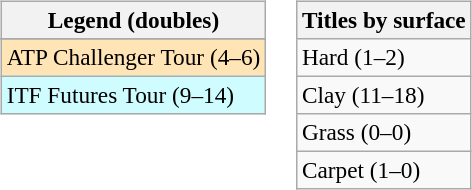<table>
<tr valign=top>
<td><br><table class=wikitable style=font-size:97%>
<tr>
<th>Legend (doubles)</th>
</tr>
<tr bgcolor=e5d1cb>
</tr>
<tr bgcolor=moccasin>
<td>ATP Challenger Tour (4–6)</td>
</tr>
<tr bgcolor=cffcff>
<td>ITF Futures Tour (9–14)</td>
</tr>
</table>
</td>
<td><br><table class=wikitable style=font-size:97%>
<tr>
<th>Titles by surface</th>
</tr>
<tr>
<td>Hard (1–2)</td>
</tr>
<tr>
<td>Clay (11–18)</td>
</tr>
<tr>
<td>Grass (0–0)</td>
</tr>
<tr>
<td>Carpet (1–0)</td>
</tr>
</table>
</td>
</tr>
</table>
